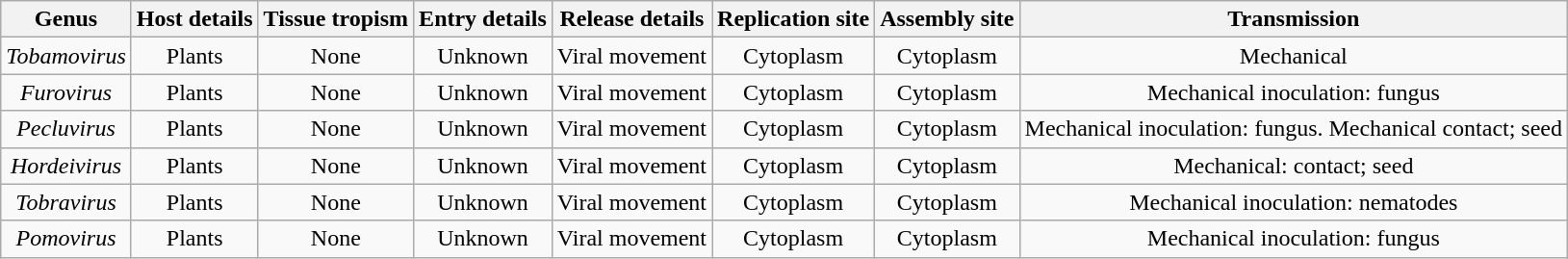<table class="wikitable sortable" style="text-align:center">
<tr>
<th>Genus</th>
<th>Host details</th>
<th>Tissue tropism</th>
<th>Entry details</th>
<th>Release details</th>
<th>Replication site</th>
<th>Assembly site</th>
<th>Transmission</th>
</tr>
<tr>
<td><em>Tobamovirus</em></td>
<td>Plants</td>
<td>None</td>
<td>Unknown</td>
<td>Viral movement</td>
<td>Cytoplasm</td>
<td>Cytoplasm</td>
<td>Mechanical</td>
</tr>
<tr>
<td><em>Furovirus</em></td>
<td>Plants</td>
<td>None</td>
<td>Unknown</td>
<td>Viral movement</td>
<td>Cytoplasm</td>
<td>Cytoplasm</td>
<td>Mechanical inoculation: fungus</td>
</tr>
<tr>
<td><em>Pecluvirus</em></td>
<td>Plants</td>
<td>None</td>
<td>Unknown</td>
<td>Viral movement</td>
<td>Cytoplasm</td>
<td>Cytoplasm</td>
<td>Mechanical inoculation: fungus.  Mechanical contact; seed</td>
</tr>
<tr>
<td><em>Hordeivirus</em></td>
<td>Plants</td>
<td>None</td>
<td>Unknown</td>
<td>Viral movement</td>
<td>Cytoplasm</td>
<td>Cytoplasm</td>
<td>Mechanical: contact; seed</td>
</tr>
<tr>
<td><em>Tobravirus</em></td>
<td>Plants</td>
<td>None</td>
<td>Unknown</td>
<td>Viral movement</td>
<td>Cytoplasm</td>
<td>Cytoplasm</td>
<td>Mechanical inoculation: nematodes</td>
</tr>
<tr>
<td><em>Pomovirus</em></td>
<td>Plants</td>
<td>None</td>
<td>Unknown</td>
<td>Viral movement</td>
<td>Cytoplasm</td>
<td>Cytoplasm</td>
<td>Mechanical inoculation: fungus</td>
</tr>
</table>
